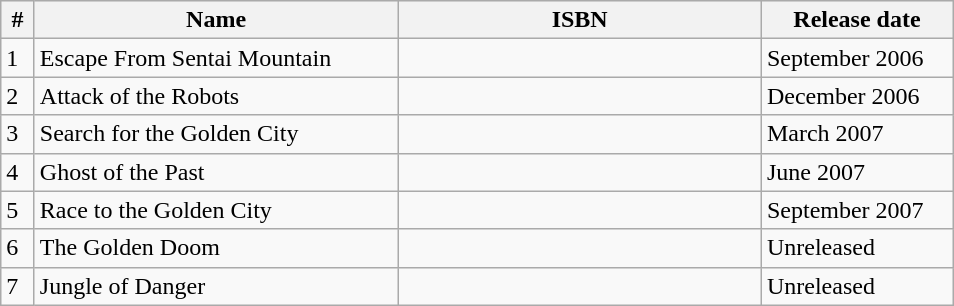<table class="wikitable">
<tr style="background:#EFEFEF">
<th style="width:15px;"><strong>#</strong></th>
<th style="width:235px;"><strong>Name</strong></th>
<th style="width:235px;"><strong>ISBN</strong></th>
<th style="width:120px;"><strong>Release date</strong></th>
</tr>
<tr>
<td>1</td>
<td>Escape From Sentai Mountain</td>
<td></td>
<td>September 2006</td>
</tr>
<tr>
<td>2</td>
<td>Attack of the Robots</td>
<td></td>
<td>December 2006</td>
</tr>
<tr>
<td>3</td>
<td>Search for the Golden City</td>
<td></td>
<td>March 2007</td>
</tr>
<tr>
<td>4</td>
<td>Ghost of the Past</td>
<td></td>
<td>June 2007</td>
</tr>
<tr>
<td>5</td>
<td>Race to the Golden City</td>
<td></td>
<td>September 2007</td>
</tr>
<tr>
<td>6</td>
<td>The Golden Doom</td>
<td></td>
<td>Unreleased</td>
</tr>
<tr>
<td>7</td>
<td>Jungle of Danger</td>
<td></td>
<td>Unreleased</td>
</tr>
</table>
